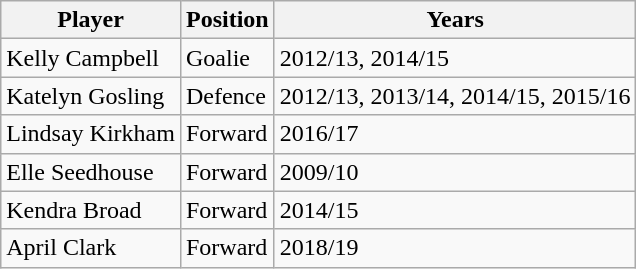<table class="wikitable sortable">
<tr>
<th>Player</th>
<th>Position</th>
<th>Years</th>
</tr>
<tr>
<td>Kelly Campbell</td>
<td>Goalie</td>
<td>2012/13, 2014/15</td>
</tr>
<tr>
<td>Katelyn Gosling</td>
<td>Defence</td>
<td>2012/13, 2013/14, 2014/15, 2015/16</td>
</tr>
<tr>
<td>Lindsay Kirkham</td>
<td>Forward</td>
<td>2016/17</td>
</tr>
<tr>
<td>Elle Seedhouse</td>
<td>Forward</td>
<td>2009/10</td>
</tr>
<tr>
<td>Kendra Broad</td>
<td>Forward</td>
<td>2014/15</td>
</tr>
<tr>
<td>April Clark</td>
<td>Forward</td>
<td>2018/19</td>
</tr>
</table>
